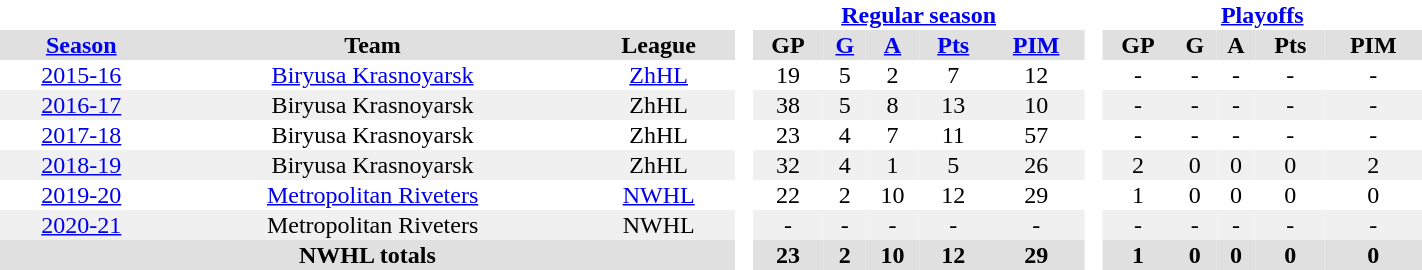<table border="0" cellpadding="1" cellspacing="0" width="75%" style="text-align:center">
<tr>
<th colspan="3" bgcolor="#ffffff"> </th>
<th rowspan="99" bgcolor="#ffffff"> </th>
<th colspan="5"><a href='#'>Regular season</a></th>
<th rowspan="99" bgcolor="#ffffff"> </th>
<th colspan="5"><a href='#'>Playoffs</a></th>
</tr>
<tr bgcolor="#e0e0e0">
<th><a href='#'>Season</a></th>
<th>Team</th>
<th>League</th>
<th>GP</th>
<th><a href='#'>G</a></th>
<th><a href='#'>A</a></th>
<th><a href='#'>Pts</a></th>
<th><a href='#'>PIM</a></th>
<th>GP</th>
<th>G</th>
<th>A</th>
<th>Pts</th>
<th>PIM</th>
</tr>
<tr>
<td><a href='#'>2015-16</a></td>
<td><a href='#'>Biryusa Krasnoyarsk</a></td>
<td><a href='#'>ZhHL</a></td>
<td>19</td>
<td>5</td>
<td>2</td>
<td>7</td>
<td>12</td>
<td>-</td>
<td>-</td>
<td>-</td>
<td>-</td>
<td>-</td>
</tr>
<tr bgcolor="#f0f0f0">
<td><a href='#'>2016-17</a></td>
<td>Biryusa Krasnoyarsk</td>
<td>ZhHL</td>
<td>38</td>
<td>5</td>
<td>8</td>
<td>13</td>
<td>10</td>
<td>-</td>
<td>-</td>
<td>-</td>
<td>-</td>
<td>-</td>
</tr>
<tr>
<td><a href='#'>2017-18</a></td>
<td>Biryusa Krasnoyarsk</td>
<td>ZhHL</td>
<td>23</td>
<td>4</td>
<td>7</td>
<td>11</td>
<td>57</td>
<td>-</td>
<td>-</td>
<td>-</td>
<td>-</td>
<td>-</td>
</tr>
<tr bgcolor="#f0f0f0">
<td><a href='#'>2018-19</a></td>
<td>Biryusa Krasnoyarsk</td>
<td>ZhHL</td>
<td>32</td>
<td>4</td>
<td>1</td>
<td>5</td>
<td>26</td>
<td>2</td>
<td>0</td>
<td>0</td>
<td>0</td>
<td>2</td>
</tr>
<tr>
<td><a href='#'>2019-20</a></td>
<td><a href='#'>Metropolitan Riveters</a></td>
<td><a href='#'>NWHL</a></td>
<td>22</td>
<td>2</td>
<td>10</td>
<td>12</td>
<td>29</td>
<td>1</td>
<td>0</td>
<td>0</td>
<td>0</td>
<td>0</td>
</tr>
<tr bgcolor="#f0f0f0">
<td><a href='#'>2020-21</a></td>
<td>Metropolitan Riveters</td>
<td>NWHL</td>
<td>-</td>
<td>-</td>
<td>-</td>
<td>-</td>
<td>-</td>
<td>-</td>
<td>-</td>
<td>-</td>
<td>-</td>
<td>-</td>
</tr>
<tr bgcolor="#e0e0e0">
<th colspan="3">NWHL totals</th>
<th>23</th>
<th>2</th>
<th>10</th>
<th>12</th>
<th>29</th>
<th>1</th>
<th>0</th>
<th>0</th>
<th>0</th>
<th>0</th>
</tr>
</table>
